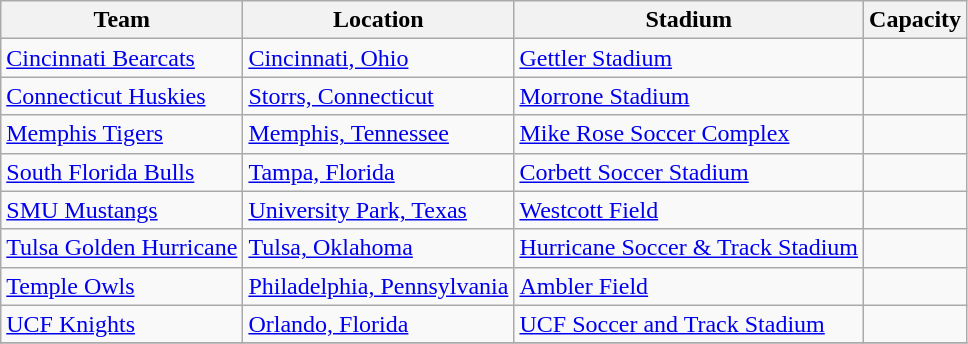<table class="wikitable sortable" style="text-align: left;">
<tr>
<th>Team</th>
<th>Location</th>
<th>Stadium</th>
<th>Capacity</th>
</tr>
<tr>
<td><a href='#'>Cincinnati Bearcats</a></td>
<td><a href='#'>Cincinnati, Ohio</a></td>
<td><a href='#'>Gettler Stadium</a></td>
<td align="center"></td>
</tr>
<tr>
<td><a href='#'>Connecticut Huskies</a></td>
<td><a href='#'>Storrs, Connecticut</a></td>
<td><a href='#'>Morrone Stadium</a></td>
<td align="center"></td>
</tr>
<tr>
<td><a href='#'>Memphis Tigers</a></td>
<td><a href='#'>Memphis, Tennessee</a></td>
<td><a href='#'>Mike Rose Soccer Complex</a></td>
<td align="center"></td>
</tr>
<tr>
<td><a href='#'>South Florida Bulls</a></td>
<td><a href='#'>Tampa, Florida</a></td>
<td><a href='#'>Corbett Soccer Stadium</a></td>
<td align="center"></td>
</tr>
<tr>
<td><a href='#'>SMU Mustangs</a></td>
<td><a href='#'>University Park, Texas</a></td>
<td><a href='#'>Westcott Field</a></td>
<td align="center"></td>
</tr>
<tr>
<td><a href='#'>Tulsa Golden Hurricane</a></td>
<td><a href='#'>Tulsa, Oklahoma</a></td>
<td><a href='#'>Hurricane Soccer & Track Stadium</a></td>
<td align="center"></td>
</tr>
<tr>
<td><a href='#'>Temple Owls</a></td>
<td><a href='#'>Philadelphia, Pennsylvania</a></td>
<td><a href='#'>Ambler Field</a></td>
<td align="center"></td>
</tr>
<tr>
<td><a href='#'>UCF Knights</a></td>
<td><a href='#'>Orlando, Florida</a></td>
<td><a href='#'>UCF Soccer and Track Stadium</a></td>
<td align="center"></td>
</tr>
<tr>
</tr>
</table>
